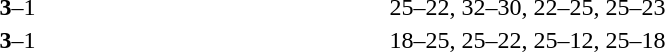<table>
<tr>
<th width=200></th>
<th width=80></th>
<th width=200></th>
<th width=220></th>
</tr>
<tr>
<td align=right><strong></strong></td>
<td align=center><strong>3</strong>–1</td>
<td></td>
<td>25–22, 32–30, 22–25, 25–23</td>
</tr>
<tr>
<td align=right><strong></strong></td>
<td align=center><strong>3</strong>–1</td>
<td></td>
<td>18–25, 25–22, 25–12, 25–18</td>
</tr>
</table>
